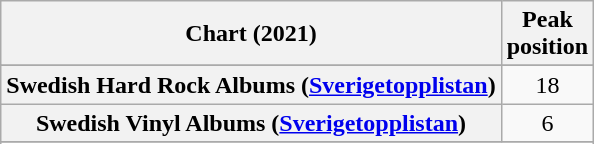<table class="wikitable sortable plainrowheaders" style="text-align:center">
<tr>
<th scope="col">Chart (2021)</th>
<th scope="col">Peak<br>position</th>
</tr>
<tr>
</tr>
<tr>
</tr>
<tr>
</tr>
<tr>
</tr>
<tr>
</tr>
<tr>
</tr>
<tr>
</tr>
<tr>
</tr>
<tr>
</tr>
<tr>
</tr>
<tr>
<th scope="row">Swedish Hard Rock Albums (<a href='#'>Sverigetopplistan</a>)</th>
<td>18</td>
</tr>
<tr>
<th scope="row">Swedish Vinyl Albums (<a href='#'>Sverigetopplistan</a>)</th>
<td>6</td>
</tr>
<tr>
</tr>
<tr>
</tr>
<tr>
</tr>
<tr>
</tr>
<tr>
</tr>
<tr>
</tr>
</table>
